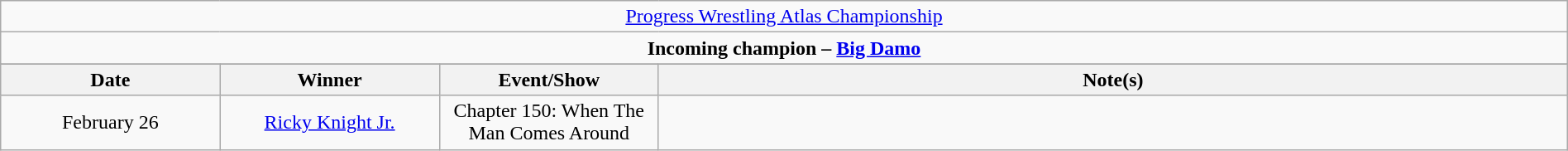<table class="wikitable" style="text-align:center; width:100%;">
<tr>
<td colspan="5" style="text-align: center;"><a href='#'>Progress Wrestling Atlas Championship</a></td>
</tr>
<tr>
<td colspan="5" style="text-align: center;"><strong>Incoming champion – <a href='#'>Big Damo</a></strong></td>
</tr>
<tr>
</tr>
<tr>
<th width=14%>Date</th>
<th width=14%>Winner</th>
<th width=14%>Event/Show</th>
<th width=58%>Note(s)</th>
</tr>
<tr>
<td>February 26</td>
<td><a href='#'>Ricky Knight Jr.</a></td>
<td>Chapter 150: When The Man Comes Around</td>
<td></td>
</tr>
</table>
